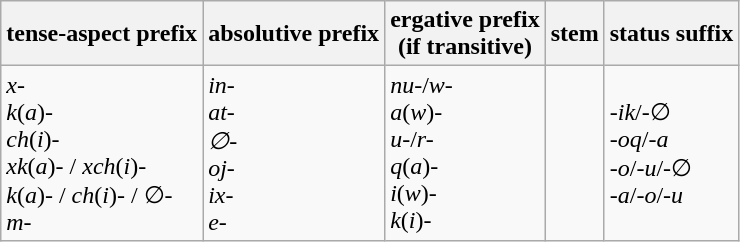<table class="wikitable">
<tr>
<th><strong>tense-aspect prefix</strong></th>
<th><strong>absolutive prefix</strong></th>
<th><strong>ergative prefix</strong><br><strong>(if transitive)</strong></th>
<th><strong>stem</strong></th>
<th><strong>status suffix</strong></th>
</tr>
<tr>
<td><em>x-</em><br><em>k</em>(<em>a</em>)<em>-</em><br><em>ch</em>(<em>i</em>)<em>-</em><br><em>xk</em>(<em>a</em>)<em>-</em> / <em>xch</em>(<em>i</em>)<em>-</em><br><em>k</em>(<em>a</em>)<em>-</em> / <em>ch</em>(<em>i</em>)<em>-</em> / ∅<em>-</em><br><em>m-</em></td>
<td><em>in-</em><br><em>at-</em><br><em>∅-</em><br><em>oj-</em><br><em>ix-</em><br><em>e-</em></td>
<td><em>nu-</em>/<em>w-</em><br><em>a</em>(<em>w</em>)<em>-</em><br><em>u-</em>/<em>r-</em><br><em>q</em>(<em>a</em>)<em>-</em><br><em>i</em>(<em>w</em>)<em>-</em><br><em>k</em>(<em>i</em>)<em>-</em></td>
<td></td>
<td><em>-ik</em>/-∅<br><em>-oq</em>/<em>-a</em><br><em>-o</em>/<em>-u</em>/<em>-</em>∅<br><em>-a</em>/<em>-o</em>/<em>-u</em></td>
</tr>
</table>
